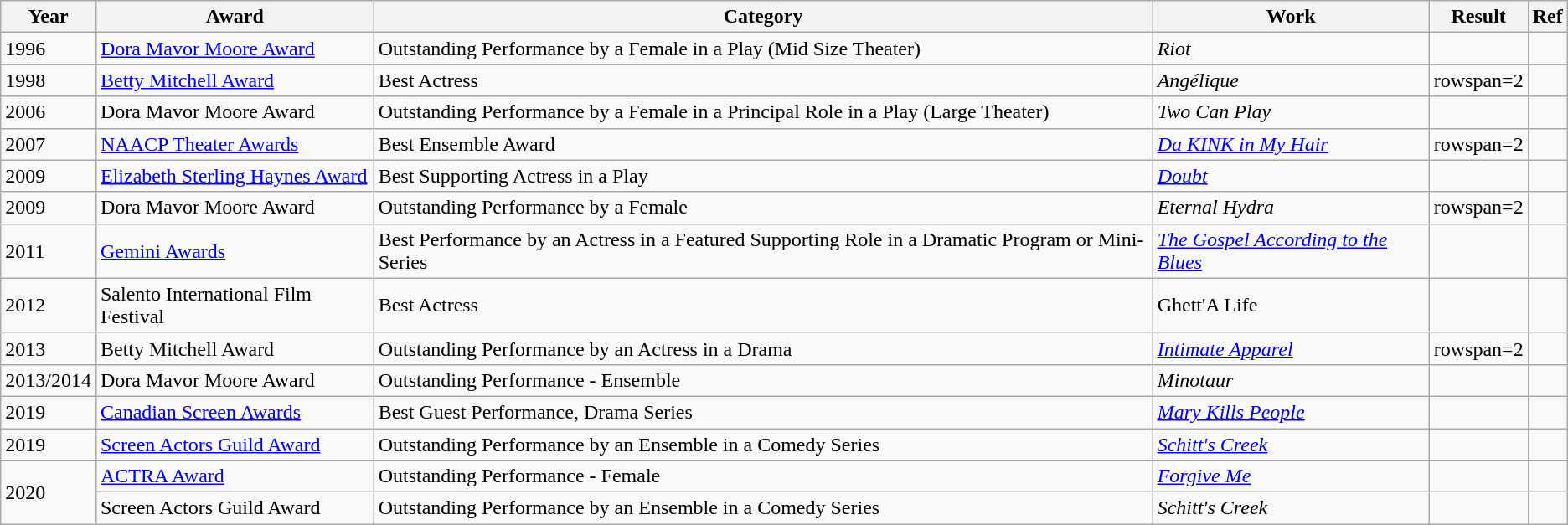<table class="wikitable">
<tr>
<th>Year</th>
<th>Award</th>
<th>Category</th>
<th>Work</th>
<th>Result</th>
<th>Ref</th>
</tr>
<tr>
<td>1996</td>
<td><a href='#'>Dora Mavor Moore Award</a></td>
<td>Outstanding Performance by a Female in a Play (Mid Size Theater)</td>
<td><em>Riot</em></td>
<td></td>
<td></td>
</tr>
<tr>
<td>1998</td>
<td><a href='#'>Betty Mitchell Award</a></td>
<td>Best Actress</td>
<td><em>Angélique</em></td>
<td>rowspan=2 </td>
<td></td>
</tr>
<tr>
<td>2006</td>
<td>Dora Mavor Moore Award</td>
<td>Outstanding Performance by a Female in a Principal Role in a Play (Large Theater)</td>
<td><em>Two Can Play</em></td>
<td></td>
</tr>
<tr>
<td>2007</td>
<td><a href='#'>NAACP Theater Awards</a></td>
<td>Best Ensemble Award</td>
<td><em><a href='#'>Da KINK in My Hair</a></em></td>
<td>rowspan=2 </td>
<td></td>
</tr>
<tr>
<td>2009</td>
<td><a href='#'>Elizabeth Sterling Haynes Award</a></td>
<td>Best Supporting Actress in a Play</td>
<td><em><a href='#'>Doubt</a></em></td>
<td></td>
</tr>
<tr>
<td>2009</td>
<td>Dora Mavor Moore Award</td>
<td>Outstanding Performance by a Female</td>
<td><em>Eternal Hydra</em></td>
<td>rowspan=2 </td>
<td></td>
</tr>
<tr>
<td>2011</td>
<td><a href='#'>Gemini Awards</a></td>
<td>Best Performance by an Actress in a Featured Supporting Role in a Dramatic Program or Mini-Series</td>
<td><em><a href='#'>The Gospel According to the Blues</a></em></td>
<td></td>
</tr>
<tr>
<td>2012</td>
<td>Salento International Film Festival</td>
<td>Best Actress</td>
<td>Ghett'A Life</td>
<td></td>
<td></td>
</tr>
<tr>
<td>2013</td>
<td>Betty Mitchell Award</td>
<td>Outstanding Performance by an Actress in a Drama</td>
<td><a href='#'><em>Intimate Apparel</em></a></td>
<td>rowspan=2 </td>
<td></td>
</tr>
<tr>
<td>2013/2014</td>
<td>Dora Mavor Moore Award</td>
<td>Outstanding Performance - Ensemble</td>
<td><em>Minotaur</em></td>
<td><br></td>
</tr>
<tr>
<td>2019</td>
<td><a href='#'>Canadian Screen Awards</a></td>
<td>Best Guest Performance, Drama Series</td>
<td><em><a href='#'>Mary Kills People</a></em></td>
<td></td>
<td></td>
</tr>
<tr>
<td>2019</td>
<td><a href='#'>Screen Actors Guild Award</a></td>
<td>Outstanding Performance by an Ensemble in a Comedy Series</td>
<td><em><a href='#'>Schitt's Creek</a></em></td>
<td></td>
<td></td>
</tr>
<tr>
<td rowspan=2>2020</td>
<td><a href='#'>ACTRA Award</a></td>
<td>Outstanding Performance - Female</td>
<td><em><a href='#'>Forgive Me</a></em></td>
<td></td>
<td></td>
</tr>
<tr>
<td>Screen Actors Guild Award</td>
<td>Outstanding Performance by an Ensemble in a Comedy Series</td>
<td><em>Schitt's Creek</em></td>
<td></td>
<td></td>
</tr>
</table>
